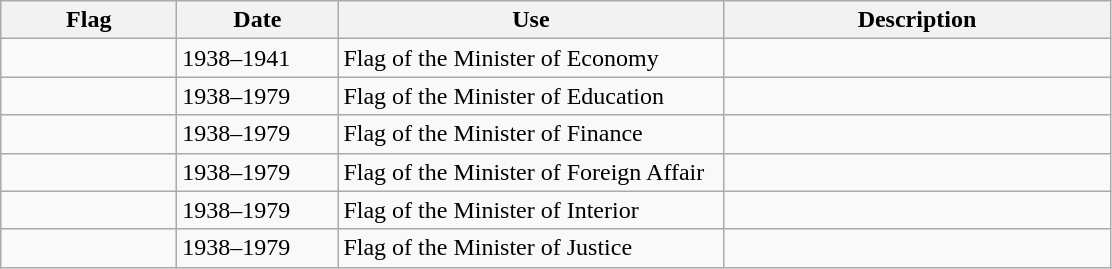<table class="wikitable">
<tr>
<th width="110">Flag</th>
<th width="100">Date</th>
<th width="250">Use</th>
<th width="250">Description</th>
</tr>
<tr>
<td></td>
<td>1938–1941</td>
<td>Flag of the Minister of Economy</td>
<td></td>
</tr>
<tr>
<td></td>
<td>1938–1979</td>
<td>Flag of the Minister of Education</td>
<td></td>
</tr>
<tr>
<td></td>
<td>1938–1979</td>
<td>Flag of the Minister of Finance</td>
<td></td>
</tr>
<tr>
<td></td>
<td>1938–1979</td>
<td>Flag of the Minister of Foreign Affair</td>
<td></td>
</tr>
<tr>
<td></td>
<td>1938–1979</td>
<td>Flag of the Minister of Interior</td>
<td></td>
</tr>
<tr>
<td></td>
<td>1938–1979</td>
<td>Flag of the Minister of Justice</td>
<td></td>
</tr>
</table>
